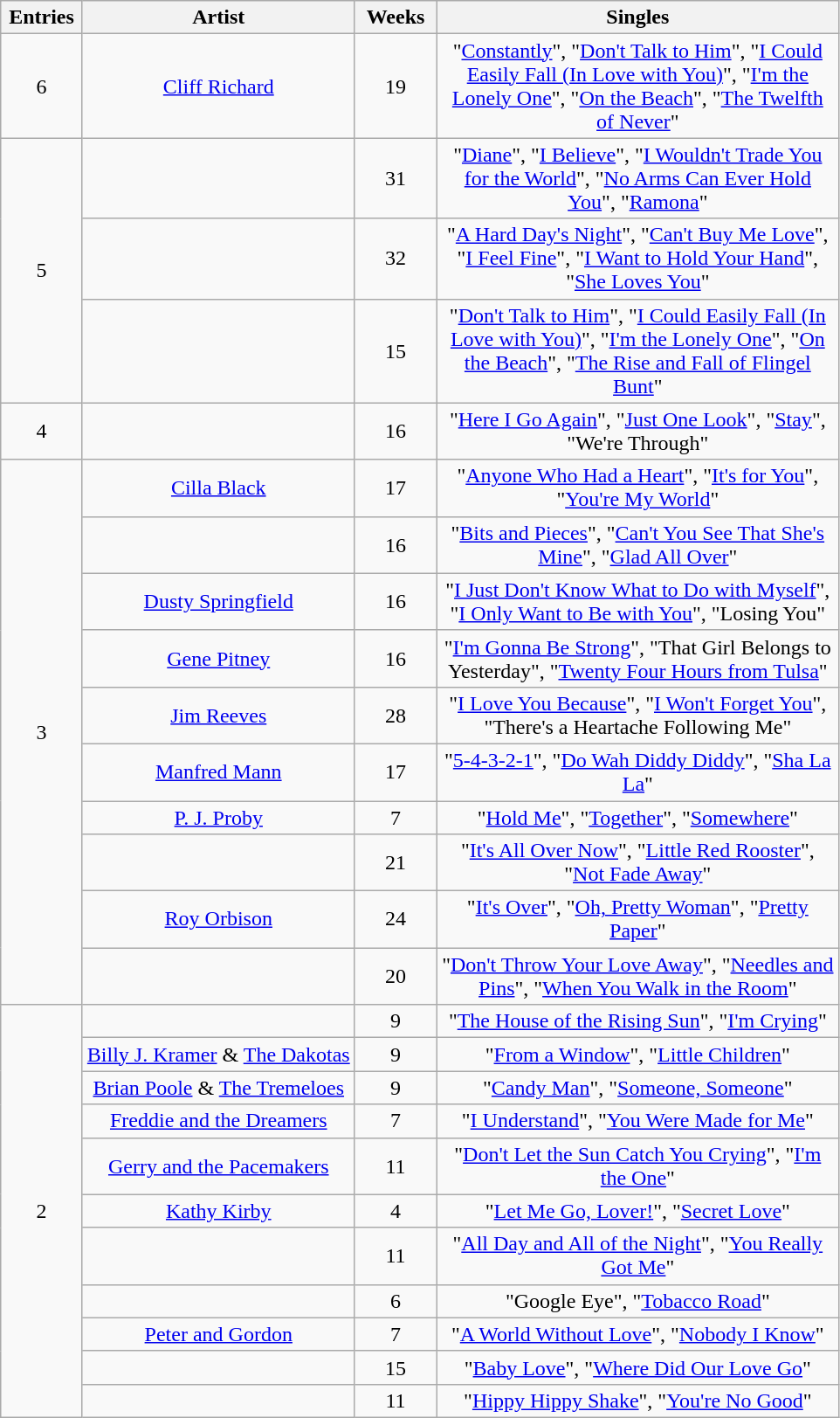<table class="wikitable sortable" style="text-align: center;">
<tr>
<th scope="col" style="width:55px;" data-sort-type="number">Entries</th>
<th scope="col" style="text-align:center;">Artist</th>
<th scope="col" style="width:55px;" data-sort-type="number">Weeks</th>
<th scope="col" style="width:300px;">Singles</th>
</tr>
<tr>
<td rowspan="1" style="text-align:center">6</td>
<td><a href='#'>Cliff Richard</a> </td>
<td>19</td>
<td>"<a href='#'>Constantly</a>", "<a href='#'>Don't Talk to Him</a>", "<a href='#'>I Could Easily Fall (In Love with You)</a>", "<a href='#'>I'm the Lonely One</a>", "<a href='#'>On the Beach</a>", "<a href='#'>The Twelfth of Never</a>"</td>
</tr>
<tr>
<td rowspan="3" style="text-align:center">5</td>
<td></td>
<td>31</td>
<td>"<a href='#'>Diane</a>", "<a href='#'>I Believe</a>", "<a href='#'>I Wouldn't Trade You for the World</a>", "<a href='#'>No Arms Can Ever Hold You</a>", "<a href='#'>Ramona</a>"</td>
</tr>
<tr>
<td> </td>
<td>32</td>
<td>"<a href='#'>A Hard Day's Night</a>", "<a href='#'>Can't Buy Me Love</a>", "<a href='#'>I Feel Fine</a>", "<a href='#'>I Want to Hold Your Hand</a>", "<a href='#'>She Loves You</a>"</td>
</tr>
<tr>
<td> </td>
<td>15</td>
<td>"<a href='#'>Don't Talk to Him</a>", "<a href='#'>I Could Easily Fall (In Love with You)</a>", "<a href='#'>I'm the Lonely One</a>", "<a href='#'>On the Beach</a>", "<a href='#'>The Rise and Fall of Flingel Bunt</a>"</td>
</tr>
<tr>
<td rowspan="1" style="text-align:center">4</td>
<td></td>
<td>16</td>
<td>"<a href='#'>Here I Go Again</a>", "<a href='#'>Just One Look</a>", "<a href='#'>Stay</a>", "We're Through"</td>
</tr>
<tr>
<td rowspan="10" style="text-align:center">3</td>
<td><a href='#'>Cilla Black</a></td>
<td>17</td>
<td>"<a href='#'>Anyone Who Had a Heart</a>", "<a href='#'>It's for You</a>", "<a href='#'>You're My World</a>"</td>
</tr>
<tr>
<td> </td>
<td>16</td>
<td>"<a href='#'>Bits and Pieces</a>", "<a href='#'>Can't You See That She's Mine</a>", "<a href='#'>Glad All Over</a>"</td>
</tr>
<tr>
<td><a href='#'>Dusty Springfield</a> </td>
<td>16</td>
<td>"<a href='#'>I Just Don't Know What to Do with Myself</a>", "<a href='#'>I Only Want to Be with You</a>", "Losing You"</td>
</tr>
<tr>
<td><a href='#'>Gene Pitney</a> </td>
<td>16</td>
<td>"<a href='#'>I'm Gonna Be Strong</a>", "That Girl Belongs to Yesterday", "<a href='#'>Twenty Four Hours from Tulsa</a>"</td>
</tr>
<tr>
<td><a href='#'>Jim Reeves</a></td>
<td>28</td>
<td>"<a href='#'>I Love You Because</a>", "<a href='#'>I Won't Forget You</a>", "There's a Heartache Following Me"</td>
</tr>
<tr>
<td><a href='#'>Manfred Mann</a></td>
<td>17</td>
<td>"<a href='#'>5-4-3-2-1</a>", "<a href='#'>Do Wah Diddy Diddy</a>", "<a href='#'>Sha La La</a>"</td>
</tr>
<tr>
<td><a href='#'>P. J. Proby</a> </td>
<td>7</td>
<td>"<a href='#'>Hold Me</a>", "<a href='#'>Together</a>", "<a href='#'>Somewhere</a>"</td>
</tr>
<tr>
<td></td>
<td>21</td>
<td>"<a href='#'>It's All Over Now</a>", "<a href='#'>Little Red Rooster</a>", "<a href='#'>Not Fade Away</a>"</td>
</tr>
<tr>
<td><a href='#'>Roy Orbison</a></td>
<td>24</td>
<td>"<a href='#'>It's Over</a>", "<a href='#'>Oh, Pretty Woman</a>", "<a href='#'>Pretty Paper</a>"</td>
</tr>
<tr>
<td></td>
<td>20</td>
<td>"<a href='#'>Don't Throw Your Love Away</a>", "<a href='#'>Needles and Pins</a>", "<a href='#'>When You Walk in the Room</a>"</td>
</tr>
<tr>
<td rowspan="11" style="text-align:center">2</td>
<td></td>
<td>9</td>
<td>"<a href='#'>The House of the Rising Sun</a>", "<a href='#'>I'm Crying</a>"</td>
</tr>
<tr>
<td><a href='#'>Billy J. Kramer</a> & <a href='#'>The Dakotas</a></td>
<td>9</td>
<td>"<a href='#'>From a Window</a>", "<a href='#'>Little Children</a>"</td>
</tr>
<tr>
<td><a href='#'>Brian Poole</a> & <a href='#'>The Tremeloes</a></td>
<td>9</td>
<td>"<a href='#'>Candy Man</a>", "<a href='#'>Someone, Someone</a>"</td>
</tr>
<tr>
<td><a href='#'>Freddie and the Dreamers</a> </td>
<td>7</td>
<td>"<a href='#'>I Understand</a>", "<a href='#'>You Were Made for Me</a>"</td>
</tr>
<tr>
<td><a href='#'>Gerry and the Pacemakers</a></td>
<td>11</td>
<td>"<a href='#'>Don't Let the Sun Catch You Crying</a>", "<a href='#'>I'm the One</a>"</td>
</tr>
<tr>
<td><a href='#'>Kathy Kirby</a> </td>
<td>4</td>
<td>"<a href='#'>Let Me Go, Lover!</a>", "<a href='#'>Secret Love</a>"</td>
</tr>
<tr>
<td></td>
<td>11</td>
<td>"<a href='#'>All Day and All of the Night</a>", "<a href='#'>You Really Got Me</a>"</td>
</tr>
<tr>
<td></td>
<td>6</td>
<td>"Google Eye", "<a href='#'>Tobacco Road</a>"</td>
</tr>
<tr>
<td><a href='#'>Peter and Gordon</a></td>
<td>7</td>
<td>"<a href='#'>A World Without Love</a>", "<a href='#'>Nobody I Know</a>"</td>
</tr>
<tr>
<td></td>
<td>15</td>
<td>"<a href='#'>Baby Love</a>", "<a href='#'>Where Did Our Love Go</a>"</td>
</tr>
<tr>
<td></td>
<td>11</td>
<td>"<a href='#'>Hippy Hippy Shake</a>", "<a href='#'>You're No Good</a>"</td>
</tr>
</table>
